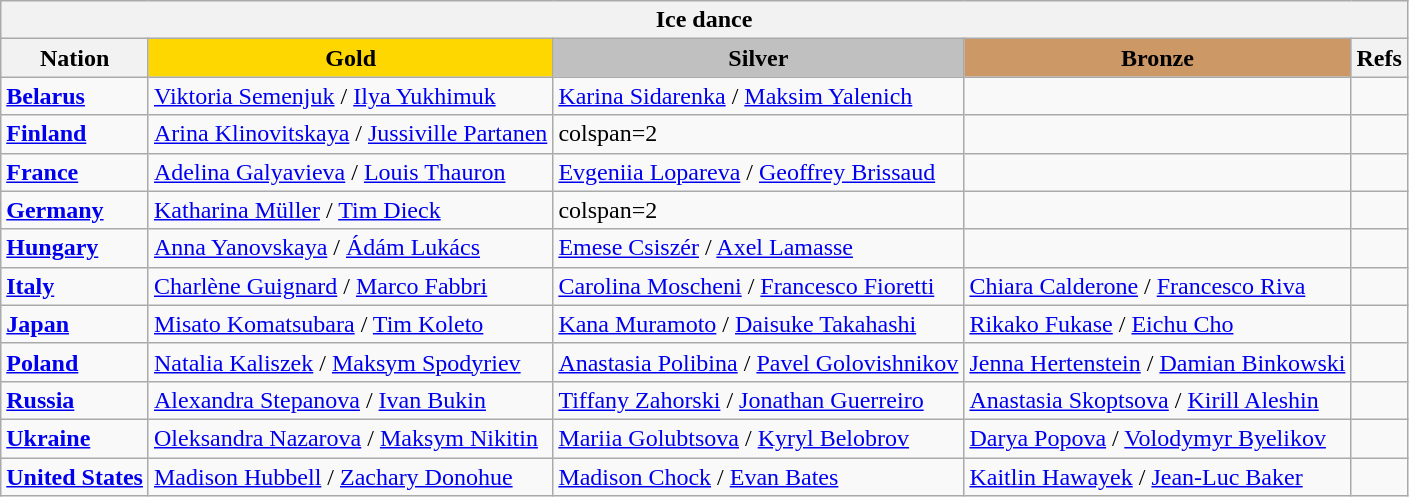<table class="wikitable">
<tr>
<th colspan=5>Ice dance</th>
</tr>
<tr>
<th>Nation</th>
<td style="text-align:center; background:gold;"><strong>Gold</strong></td>
<td style="text-align:center; background:silver;"><strong>Silver</strong></td>
<td style="text-align:center; background:#c96;"><strong>Bronze</strong></td>
<th>Refs</th>
</tr>
<tr>
<td><strong> <a href='#'>Belarus</a></strong></td>
<td><a href='#'>Viktoria Semenjuk</a> / <a href='#'>Ilya Yukhimuk</a></td>
<td><a href='#'>Karina Sidarenka</a> / <a href='#'>Maksim Yalenich</a></td>
<td></td>
<td></td>
</tr>
<tr>
<td><strong> <a href='#'>Finland</a></strong></td>
<td><a href='#'>Arina Klinovitskaya</a> / <a href='#'>Jussiville Partanen</a></td>
<td>colspan=2 </td>
<td></td>
</tr>
<tr>
<td><strong> <a href='#'>France</a></strong></td>
<td><a href='#'>Adelina Galyavieva</a> / <a href='#'>Louis Thauron</a></td>
<td><a href='#'>Evgeniia Lopareva</a> / <a href='#'>Geoffrey Brissaud</a></td>
<td></td>
<td></td>
</tr>
<tr>
<td><strong> <a href='#'>Germany</a></strong></td>
<td><a href='#'>Katharina Müller</a> / <a href='#'>Tim Dieck</a></td>
<td>colspan=2 </td>
<td></td>
</tr>
<tr>
<td><strong> <a href='#'>Hungary</a></strong></td>
<td><a href='#'>Anna Yanovskaya</a> / <a href='#'>Ádám Lukács</a></td>
<td><a href='#'>Emese Csiszér</a> / <a href='#'>Axel Lamasse</a></td>
<td></td>
<td></td>
</tr>
<tr>
<td><strong> <a href='#'>Italy</a></strong></td>
<td><a href='#'>Charlène Guignard</a> / <a href='#'>Marco Fabbri</a></td>
<td><a href='#'>Carolina Moscheni</a> / <a href='#'>Francesco Fioretti</a></td>
<td><a href='#'>Chiara Calderone</a> / <a href='#'>Francesco Riva</a></td>
<td></td>
</tr>
<tr>
<td><strong> <a href='#'>Japan</a></strong></td>
<td><a href='#'>Misato Komatsubara</a> / <a href='#'>Tim Koleto</a></td>
<td><a href='#'>Kana Muramoto</a> / <a href='#'>Daisuke Takahashi</a></td>
<td><a href='#'>Rikako Fukase</a> / <a href='#'>Eichu Cho</a></td>
<td></td>
</tr>
<tr>
<td><strong> <a href='#'>Poland</a></strong></td>
<td><a href='#'>Natalia Kaliszek</a> / <a href='#'>Maksym Spodyriev</a></td>
<td><a href='#'>Anastasia Polibina</a> / <a href='#'>Pavel Golovishnikov</a></td>
<td><a href='#'>Jenna Hertenstein</a> / <a href='#'>Damian Binkowski</a></td>
<td></td>
</tr>
<tr>
<td><strong> <a href='#'>Russia</a></strong></td>
<td><a href='#'>Alexandra Stepanova</a> / <a href='#'>Ivan Bukin</a></td>
<td><a href='#'>Tiffany Zahorski</a> / <a href='#'>Jonathan Guerreiro</a></td>
<td><a href='#'>Anastasia Skoptsova</a> / <a href='#'>Kirill Aleshin</a></td>
<td></td>
</tr>
<tr>
<td><strong> <a href='#'>Ukraine</a></strong></td>
<td><a href='#'>Oleksandra Nazarova</a> / <a href='#'>Maksym Nikitin</a></td>
<td><a href='#'>Mariia Golubtsova</a> / <a href='#'>Kyryl Belobrov</a></td>
<td><a href='#'>Darya Popova</a> / <a href='#'>Volodymyr Byelikov</a></td>
<td></td>
</tr>
<tr>
<td><strong> <a href='#'>United States</a></strong></td>
<td><a href='#'>Madison Hubbell</a> / <a href='#'>Zachary Donohue</a></td>
<td><a href='#'>Madison Chock</a> / <a href='#'>Evan Bates</a></td>
<td><a href='#'>Kaitlin Hawayek</a> / <a href='#'>Jean-Luc Baker</a></td>
<td></td>
</tr>
</table>
